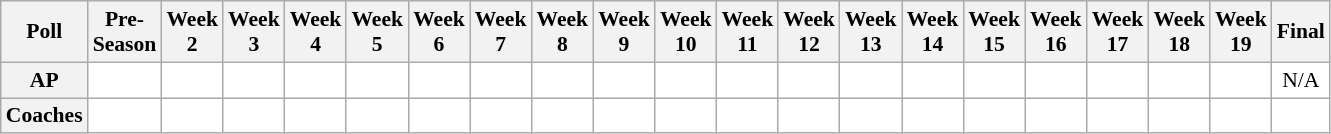<table class="wikitable" style="white-space:nowrap;font-size:90%">
<tr>
<th>Poll</th>
<th>Pre-<br>Season</th>
<th>Week<br>2</th>
<th>Week<br>3</th>
<th>Week<br>4</th>
<th>Week<br>5</th>
<th>Week<br>6</th>
<th>Week<br>7</th>
<th>Week<br>8</th>
<th>Week<br>9</th>
<th>Week<br>10</th>
<th>Week<br>11</th>
<th>Week<br>12</th>
<th>Week<br>13</th>
<th>Week<br>14</th>
<th>Week<br>15</th>
<th>Week<br>16</th>
<th>Week<br>17</th>
<th>Week<br>18</th>
<th>Week<br>19</th>
<th>Final</th>
</tr>
<tr style="text-align:center;">
<th>AP</th>
<td style="background:#FFFFFF;"></td>
<td style="background:#FFFFFF;"></td>
<td style="background:#FFFFFF;"></td>
<td style="background:#FFFFFF;"></td>
<td style="background:#FFFFFF;"></td>
<td style="background:#FFFFFF;"></td>
<td style="background:#FFFFFF;"></td>
<td style="background:#FFFFFF;"></td>
<td style="background:#FFFFFF;"></td>
<td style="background:#FFFFFF;"></td>
<td style="background:#FFFFFF;"></td>
<td style="background:#FFFFFF;"></td>
<td style="background:#FFFFFF;"></td>
<td style="background:#FFFFFF;"></td>
<td style="background:#FFFFFF;"></td>
<td style="background:#FFFFFF;"></td>
<td style="background:#FFFFFF;"></td>
<td style="background:#FFFFFF;"></td>
<td style="background:#FFFFFF;"></td>
<td style="background:#FFFFFF;">N/A</td>
</tr>
<tr style="text-align:center;">
<th>Coaches</th>
<td style="background:#FFFFFF;"></td>
<td style="background:#FFFFFF;"></td>
<td style="background:#FFFFFF;"></td>
<td style="background:#FFFFFF;"></td>
<td style="background:#FFFFFF;"></td>
<td style="background:#FFFFFF;"></td>
<td style="background:#FFFFFF;"></td>
<td style="background:#FFFFFF;"></td>
<td style="background:#FFFFFF;"></td>
<td style="background:#FFFFFF;"></td>
<td style="background:#FFFFFF;"></td>
<td style="background:#FFFFFF;"></td>
<td style="background:#FFFFFF;"></td>
<td style="background:#FFFFFF;"></td>
<td style="background:#FFFFFF;"></td>
<td style="background:#FFFFFF;"></td>
<td style="background:#FFFFFF;"></td>
<td style="background:#FFFFFF;"></td>
<td style="background:#FFFFFF;"></td>
<td style="background:#FFFFFF;"></td>
</tr>
</table>
